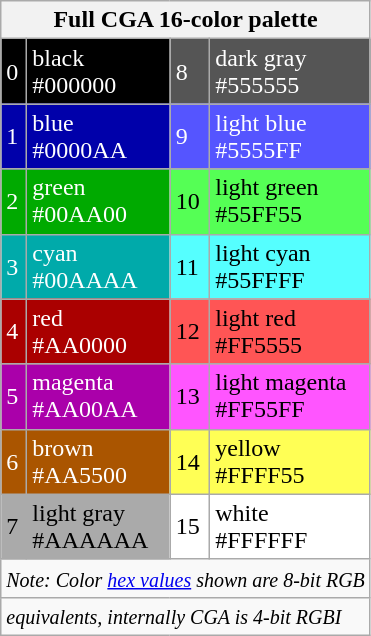<table class="wikitable">
<tr>
<th colspan="4">Full CGA 16-color palette</th>
</tr>
<tr style="color:white;">
<td style="background:#000;">0</td>
<td style="background:#000;">black<br>#000000</td>
<td style="background:#555;">8</td>
<td style="background:#555;">dark gray<br>#555555</td>
</tr>
<tr style="color:white;">
<td style="background:#00a;">1</td>
<td style="background:#00a;">blue<br>#0000AA</td>
<td style="background:#55f;">9</td>
<td style="background:#55f;">light blue<br>#5555FF</td>
</tr>
<tr>
<td style="color:white; background:#0a0;">2</td>
<td style="color:white; background:#0a0;">green<br>#00AA00</td>
<td style="color:black; background:#5f5;">10</td>
<td style="color:black; background:#5f5;">light green<br>#55FF55</td>
</tr>
<tr>
<td style="color:white; background:#0aa;">3</td>
<td style="color:white; background:#0aa;">cyan<br>#00AAAA</td>
<td style="color:black; background:#5ff;">11</td>
<td style="color:black; background:#5ff;">light cyan<br>#55FFFF</td>
</tr>
<tr>
<td style="color:white; background:#a00;">4</td>
<td style="color:white; background:#a00;">red<br>#AA0000</td>
<td style="color:black; background:#f55;">12</td>
<td style="color:black; background:#f55;">light red<br>#FF5555</td>
</tr>
<tr>
<td style="color:white; background:#a0a;">5</td>
<td style="color:white; background:#a0a;">magenta<br>#AA00AA</td>
<td style="color:black; background:#f5f;">13</td>
<td style="color:black; background:#f5f;">light magenta<br>#FF55FF</td>
</tr>
<tr>
<td style="color:white; background:#a50;">6</td>
<td style="color:white; background:#a50;">brown<br>#AA5500</td>
<td style="color:black; background:#ff5;">14</td>
<td style="color:black; background:#ff5;">yellow<br>#FFFF55</td>
</tr>
<tr style="color:black;">
<td style="background:#aaa;">7</td>
<td style="background:#aaa;">light gray <br>#AAAAAA</td>
<td style="background:#fff;">15</td>
<td style="background:#fff;">white<br>#FFFFFF</td>
</tr>
<tr>
<td colspan="4"><small><em>Note: Color <a href='#'>hex values</a> shown are 8-bit RGB</em></small></td>
</tr>
<tr>
<td colspan="4"><small><em>equivalents, internally CGA is 4-bit RGBI</em></small></td>
</tr>
</table>
